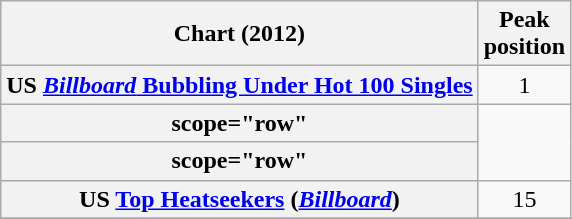<table class="wikitable sortable plainrowheaders">
<tr>
<th>Chart (2012)</th>
<th>Peak<br>position</th>
</tr>
<tr>
<th scope="row">US <a href='#'><em>Billboard</em> Bubbling Under Hot 100 Singles</a></th>
<td align="center">1</td>
</tr>
<tr>
<th>scope="row"</th>
</tr>
<tr>
<th>scope="row"</th>
</tr>
<tr>
<th scope="row">US <a href='#'>Top Heatseekers</a> (<em><a href='#'>Billboard</a></em>)</th>
<td align="center">15</td>
</tr>
<tr>
</tr>
</table>
